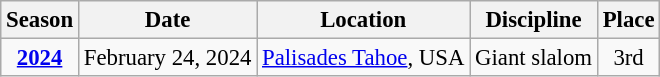<table class="wikitable" style="text-align:center; font-size:95%;">
<tr>
<th>Season</th>
<th>Date</th>
<th>Location</th>
<th>Discipline</th>
<th>Place</th>
</tr>
<tr>
<td rowspan=1><strong><a href='#'>2024</a></strong></td>
<td align=right>February 24, 2024</td>
<td align=left> <a href='#'>Palisades Tahoe</a>, USA</td>
<td>Giant slalom</td>
<td>3rd</td>
</tr>
</table>
